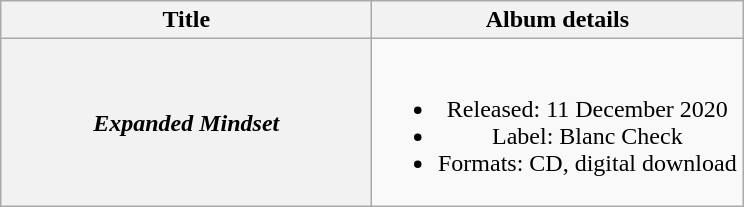<table class="wikitable plainrowheaders" style="text-align:center;">
<tr>
<th scope="col" style="width:15em;">Title</th>
<th scope="col" style="width:15em;">Album details</th>
</tr>
<tr>
<th scope="row"><em>Expanded Mindset</em></th>
<td><br><ul><li>Released: 11 December 2020</li><li>Label: Blanc Check</li><li>Formats: CD, digital download</li></ul></td>
</tr>
</table>
